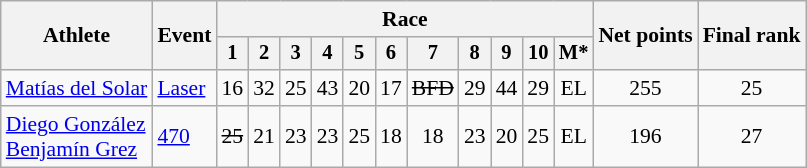<table class="wikitable" style="font-size:90%">
<tr>
<th rowspan="2">Athlete</th>
<th rowspan="2">Event</th>
<th colspan=11>Race</th>
<th rowspan=2>Net points</th>
<th rowspan=2>Final rank</th>
</tr>
<tr style="font-size:95%">
<th>1</th>
<th>2</th>
<th>3</th>
<th>4</th>
<th>5</th>
<th>6</th>
<th>7</th>
<th>8</th>
<th>9</th>
<th>10</th>
<th>M*</th>
</tr>
<tr align=center>
<td align=left><a href='#'>Matías del Solar</a></td>
<td align=left><a href='#'>Laser</a></td>
<td>16</td>
<td>32</td>
<td>25</td>
<td>43</td>
<td>20</td>
<td>17</td>
<td><s>BFD</s></td>
<td>29</td>
<td>44</td>
<td>29</td>
<td>EL</td>
<td>255</td>
<td>25</td>
</tr>
<tr align=center>
<td align=left><a href='#'>Diego González</a><br><a href='#'>Benjamín Grez</a></td>
<td align=left><a href='#'>470</a></td>
<td><s>25</s></td>
<td>21</td>
<td>23</td>
<td>23</td>
<td>25</td>
<td>18</td>
<td>18</td>
<td>23</td>
<td>20</td>
<td>25</td>
<td>EL</td>
<td>196</td>
<td>27</td>
</tr>
</table>
